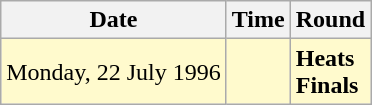<table class="wikitable">
<tr>
<th>Date</th>
<th>Time</th>
<th>Round</th>
</tr>
<tr style=background:lemonchiffon>
<td>Monday, 22 July 1996</td>
<td></td>
<td><strong>Heats</strong><br><strong>Finals</strong></td>
</tr>
</table>
